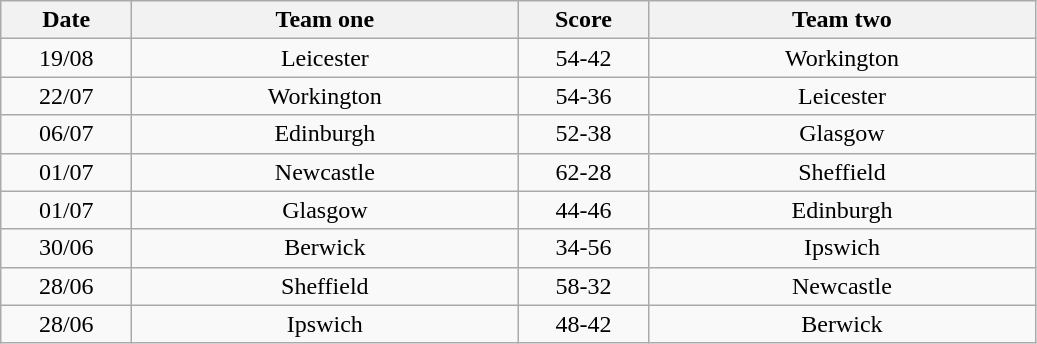<table class="wikitable" style="text-align: center">
<tr>
<th width=80>Date</th>
<th width=250>Team one</th>
<th width=80>Score</th>
<th width=250>Team two</th>
</tr>
<tr>
<td>19/08</td>
<td>Leicester</td>
<td>54-42</td>
<td>Workington</td>
</tr>
<tr>
<td>22/07</td>
<td>Workington</td>
<td>54-36</td>
<td>Leicester</td>
</tr>
<tr>
<td>06/07</td>
<td>Edinburgh</td>
<td>52-38</td>
<td>Glasgow</td>
</tr>
<tr>
<td>01/07</td>
<td>Newcastle</td>
<td>62-28</td>
<td>Sheffield</td>
</tr>
<tr>
<td>01/07</td>
<td>Glasgow</td>
<td>44-46</td>
<td>Edinburgh</td>
</tr>
<tr>
<td>30/06</td>
<td>Berwick</td>
<td>34-56</td>
<td>Ipswich</td>
</tr>
<tr>
<td>28/06</td>
<td>Sheffield</td>
<td>58-32</td>
<td>Newcastle</td>
</tr>
<tr>
<td>28/06</td>
<td>Ipswich</td>
<td>48-42</td>
<td>Berwick</td>
</tr>
</table>
